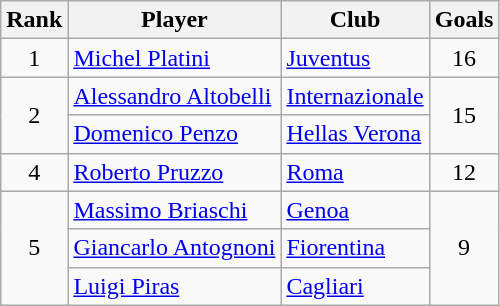<table class="wikitable" style="text-align:center">
<tr>
<th>Rank</th>
<th>Player</th>
<th>Club</th>
<th>Goals</th>
</tr>
<tr>
<td>1</td>
<td align="left"> <a href='#'>Michel Platini</a></td>
<td align="left"><a href='#'>Juventus</a></td>
<td>16</td>
</tr>
<tr>
<td rowspan="2">2</td>
<td align="left"> <a href='#'>Alessandro Altobelli</a></td>
<td align="left"><a href='#'>Internazionale</a></td>
<td rowspan="2">15</td>
</tr>
<tr>
<td align="left"> <a href='#'>Domenico Penzo</a></td>
<td align="left"><a href='#'>Hellas Verona</a></td>
</tr>
<tr>
<td>4</td>
<td align="left"> <a href='#'>Roberto Pruzzo</a></td>
<td align="left"><a href='#'>Roma</a></td>
<td>12</td>
</tr>
<tr>
<td rowspan="3">5</td>
<td align="left"> <a href='#'>Massimo Briaschi</a></td>
<td align="left"><a href='#'>Genoa</a></td>
<td rowspan="3">9</td>
</tr>
<tr>
<td align="left"> <a href='#'>Giancarlo Antognoni</a></td>
<td align="left"><a href='#'>Fiorentina</a></td>
</tr>
<tr>
<td align="left"> <a href='#'>Luigi Piras</a></td>
<td align="left"><a href='#'>Cagliari</a></td>
</tr>
</table>
